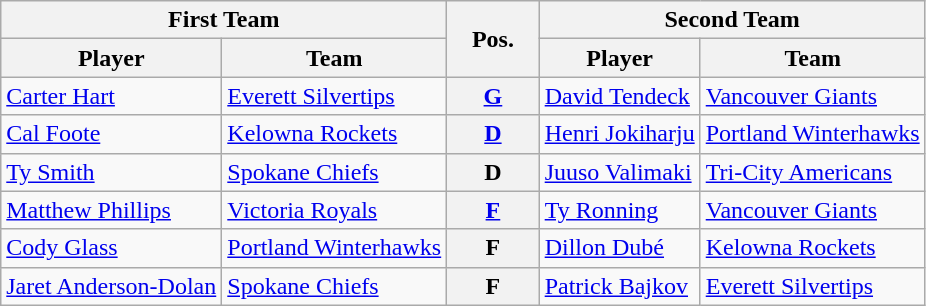<table class="wikitable">
<tr>
<th colspan="2">First Team</th>
<th style="width:10%;" rowspan="2">Pos.</th>
<th colspan="2">Second Team</th>
</tr>
<tr>
<th>Player</th>
<th>Team</th>
<th>Player</th>
<th>Team</th>
</tr>
<tr>
<td><a href='#'>Carter Hart</a></td>
<td><a href='#'>Everett Silvertips</a></td>
<th style="text-align:center;"><a href='#'>G</a></th>
<td><a href='#'>David Tendeck</a></td>
<td><a href='#'>Vancouver Giants</a></td>
</tr>
<tr>
<td><a href='#'>Cal Foote</a></td>
<td><a href='#'>Kelowna Rockets</a></td>
<th style="text-align:center;"><a href='#'>D</a></th>
<td><a href='#'>Henri Jokiharju</a></td>
<td><a href='#'>Portland Winterhawks</a></td>
</tr>
<tr>
<td><a href='#'>Ty Smith</a></td>
<td><a href='#'>Spokane Chiefs</a></td>
<th style="text-align:center;">D</th>
<td><a href='#'>Juuso Valimaki</a></td>
<td><a href='#'>Tri-City Americans</a></td>
</tr>
<tr>
<td><a href='#'>Matthew Phillips</a></td>
<td><a href='#'>Victoria Royals</a></td>
<th style="text-align:center;"><a href='#'>F</a></th>
<td><a href='#'>Ty Ronning</a></td>
<td><a href='#'>Vancouver Giants</a></td>
</tr>
<tr>
<td><a href='#'>Cody Glass</a></td>
<td><a href='#'>Portland Winterhawks</a></td>
<th style="text-align:center;">F</th>
<td><a href='#'>Dillon Dubé</a></td>
<td><a href='#'>Kelowna Rockets</a></td>
</tr>
<tr>
<td><a href='#'>Jaret Anderson-Dolan</a></td>
<td><a href='#'>Spokane Chiefs</a></td>
<th style="text-align:center;">F</th>
<td><a href='#'>Patrick Bajkov</a></td>
<td><a href='#'>Everett Silvertips</a></td>
</tr>
</table>
